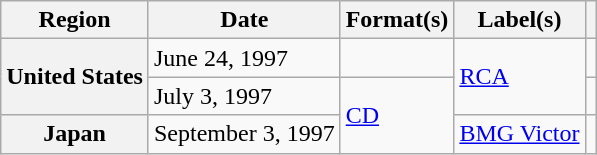<table class="wikitable plainrowheaders">
<tr>
<th scope="col">Region</th>
<th scope="col">Date</th>
<th scope="col">Format(s)</th>
<th scope="col">Label(s)</th>
<th scope="col"></th>
</tr>
<tr>
<th rowspan="2" scope="row">United States</th>
<td>June 24, 1997</td>
<td></td>
<td rowspan="2"><a href='#'>RCA</a></td>
<td></td>
</tr>
<tr>
<td>July 3, 1997</td>
<td rowspan="2"><a href='#'>CD</a></td>
<td></td>
</tr>
<tr>
<th scope="row">Japan</th>
<td>September 3, 1997</td>
<td><a href='#'>BMG Victor</a></td>
<td></td>
</tr>
</table>
